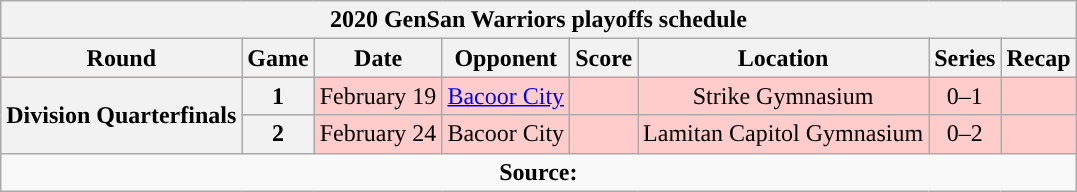<table class="wikitable" style="text-align:center">
<tr>
<th colspan=8>2020 GenSan Warriors playoffs schedule</th>
</tr>
<tr>
<th>Round</th>
<th>Game</th>
<th>Date</th>
<th>Opponent</th>
<th>Score</th>
<th>Location</th>
<th>Series</th>
<th>Recap<br></th>
</tr>
<tr style="background:#fcc">
<th rowspan=2>Division Quarterfinals</th>
<th>1</th>
<td>February 19</td>
<td><a href='#'>Bacoor City</a></td>
<td></td>
<td>Strike Gymnasium</td>
<td>0–1</td>
<td></td>
</tr>
<tr style="background:#fcc">
<th>2</th>
<td>February 24</td>
<td>Bacoor City</td>
<td></td>
<td>Lamitan Capitol Gymnasium</td>
<td>0–2</td>
<td></td>
</tr>
<tr>
<td colspan=8 align=center><strong>Source: </strong></td>
</tr>
</table>
